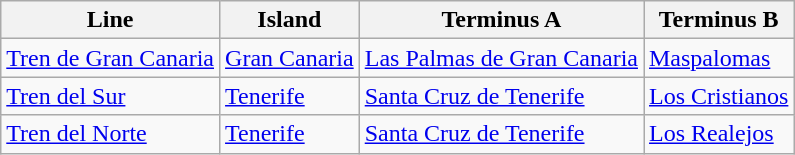<table class="wikitable">
<tr>
<th>Line</th>
<th>Island</th>
<th>Terminus A</th>
<th>Terminus B</th>
</tr>
<tr>
<td><a href='#'>Tren de Gran Canaria</a></td>
<td><a href='#'>Gran Canaria</a></td>
<td><a href='#'>Las Palmas de Gran Canaria</a></td>
<td><a href='#'>Maspalomas</a></td>
</tr>
<tr>
<td><a href='#'>Tren del Sur</a></td>
<td><a href='#'>Tenerife</a></td>
<td><a href='#'>Santa Cruz de Tenerife</a></td>
<td><a href='#'>Los Cristianos</a></td>
</tr>
<tr>
<td><a href='#'>Tren del Norte</a></td>
<td><a href='#'>Tenerife</a></td>
<td><a href='#'>Santa Cruz de Tenerife</a></td>
<td><a href='#'>Los Realejos</a></td>
</tr>
</table>
